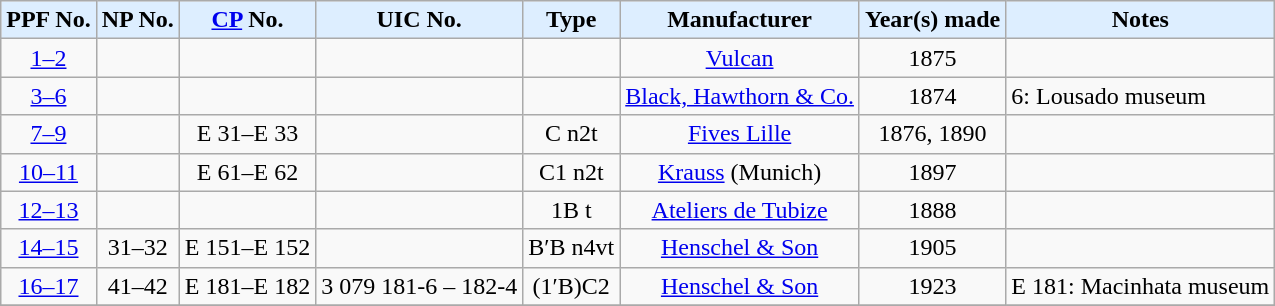<table class="wikitable" style=text-align:center;>
<tr>
<th style=background-color:#def;>PPF No.</th>
<th style=background-color:#def;>NP No.</th>
<th style=background-color:#def;><a href='#'>CP</a> No.</th>
<th style=background-color:#def;>UIC No.</th>
<th style=background-color:#def;>Type</th>
<th style=background-color:#def;>Manufacturer</th>
<th style=background-color:#def;>Year(s) made</th>
<th style=background-color:#def;>Notes</th>
</tr>
<tr>
<td><a href='#'>1–2</a></td>
<td></td>
<td></td>
<td></td>
<td></td>
<td><a href='#'>Vulcan</a></td>
<td>1875</td>
<td align=left></td>
</tr>
<tr>
<td><a href='#'>3–6</a></td>
<td></td>
<td></td>
<td></td>
<td></td>
<td><a href='#'>Black, Hawthorn & Co.</a></td>
<td>1874</td>
<td align=left>6: Lousado museum</td>
</tr>
<tr>
<td><a href='#'>7–9</a></td>
<td></td>
<td>E 31–E 33</td>
<td></td>
<td>C n2t</td>
<td><a href='#'>Fives Lille</a></td>
<td>1876, 1890</td>
<td align=left></td>
</tr>
<tr>
<td><a href='#'>10–11</a></td>
<td></td>
<td>E 61–E 62</td>
<td></td>
<td>C1 n2t</td>
<td><a href='#'>Krauss</a> (Munich)</td>
<td>1897</td>
<td align=left></td>
</tr>
<tr>
<td><a href='#'>12–13</a></td>
<td></td>
<td></td>
<td></td>
<td>1B t</td>
<td><a href='#'>Ateliers de Tubize</a></td>
<td>1888</td>
<td align=left></td>
</tr>
<tr>
<td><a href='#'>14–15</a></td>
<td>31–32</td>
<td>E 151–E 152</td>
<td></td>
<td>B′B n4vt</td>
<td><a href='#'>Henschel & Son</a></td>
<td>1905</td>
<td align=left></td>
</tr>
<tr>
<td><a href='#'>16–17</a></td>
<td>41–42</td>
<td>E 181–E 182</td>
<td>3 079 181-6 – 182-4</td>
<td>(1′B)C2</td>
<td><a href='#'>Henschel & Son</a></td>
<td>1923</td>
<td align=left>E 181: Macinhata museum</td>
</tr>
<tr>
</tr>
</table>
